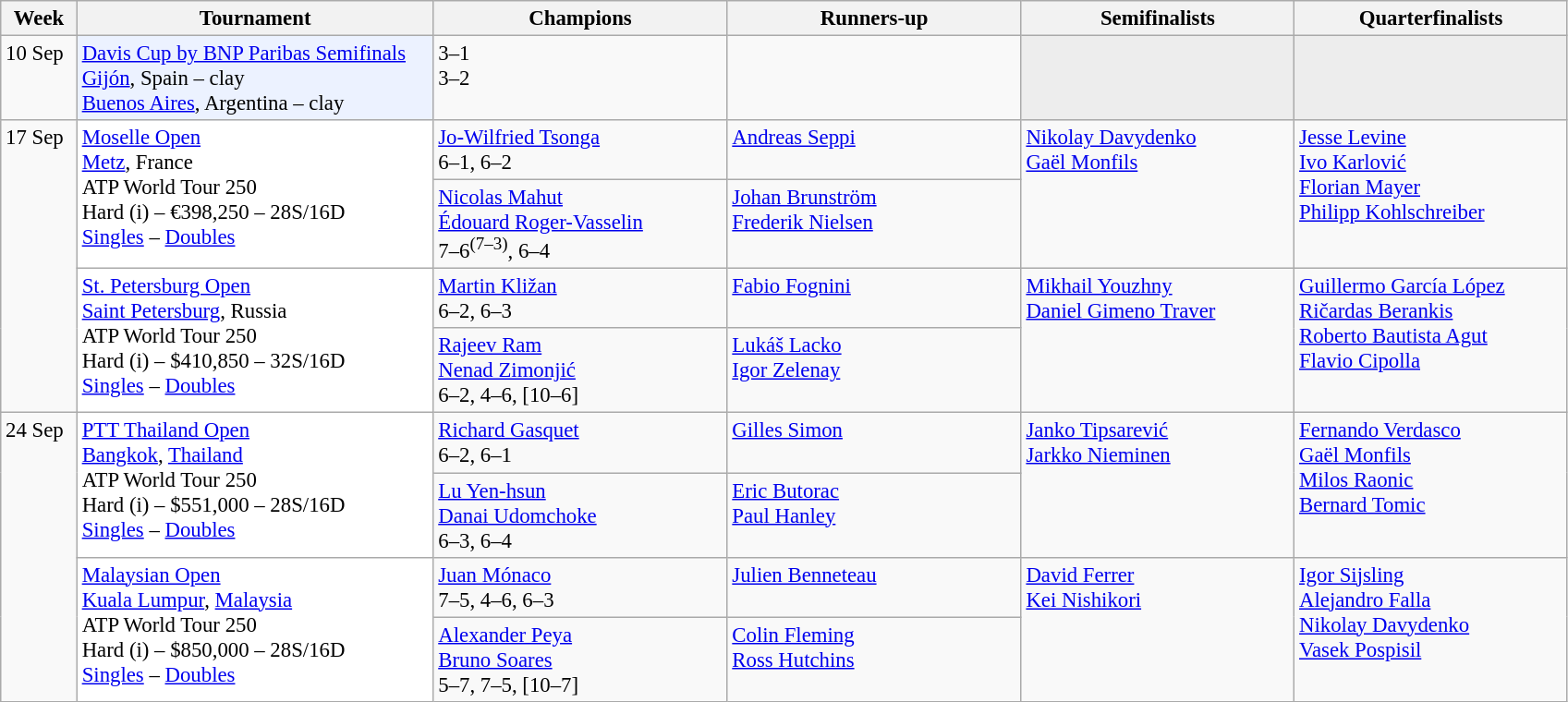<table class=wikitable style=font-size:95%>
<tr>
<th style="width:48px;">Week</th>
<th style="width:250px;">Tournament</th>
<th style="width:205px;">Champions</th>
<th style="width:205px;">Runners-up</th>
<th style="width:190px;">Semifinalists</th>
<th style="width:190px;">Quarterfinalists</th>
</tr>
<tr valign=top>
<td>10 Sep</td>
<td bgcolor=#ECF2FF><a href='#'>Davis Cup by BNP Paribas Semifinals</a><br> <a href='#'>Gijón</a>, Spain – clay <br> <a href='#'>Buenos Aires</a>, Argentina – clay</td>
<td> 3–1<br> 3–2</td>
<td><br></td>
<td bgcolor=#ededed></td>
<td bgcolor=#ededed></td>
</tr>
<tr valign=top>
<td rowspan=4>17 Sep</td>
<td bgcolor=#ffffff rowspan=2><a href='#'>Moselle Open</a><br> <a href='#'>Metz</a>, France<br>ATP World Tour 250<br>Hard (i) – €398,250 – 28S/16D<br><a href='#'>Singles</a> – <a href='#'>Doubles</a></td>
<td colspan=1 align=left> <a href='#'>Jo-Wilfried Tsonga</a> <br> 6–1, 6–2</td>
<td> <a href='#'>Andreas Seppi</a></td>
<td rowspan=2> <a href='#'>Nikolay Davydenko</a> <br>  <a href='#'>Gaël Monfils</a></td>
<td rowspan=2> <a href='#'>Jesse Levine</a> <br>  <a href='#'>Ivo Karlović</a> <br>  <a href='#'>Florian Mayer</a> <br>  <a href='#'>Philipp Kohlschreiber</a></td>
</tr>
<tr valign=top>
<td colspan=1 align=left> <a href='#'>Nicolas Mahut</a> <br>  <a href='#'>Édouard Roger-Vasselin</a><br>7–6<sup>(7–3)</sup>, 6–4</td>
<td> <a href='#'>Johan Brunström</a> <br>  <a href='#'>Frederik Nielsen</a></td>
</tr>
<tr valign=top>
<td bgcolor=#ffffff rowspan=2><a href='#'>St. Petersburg Open</a><br> <a href='#'>Saint Petersburg</a>, Russia<br>ATP World Tour 250<br>Hard (i) – $410,850 – 32S/16D<br><a href='#'>Singles</a> – <a href='#'>Doubles</a></td>
<td colspan=1 align=left> <a href='#'>Martin Kližan</a> <br> 6–2, 6–3</td>
<td> <a href='#'>Fabio Fognini</a></td>
<td rowspan=2> <a href='#'>Mikhail Youzhny</a> <br>  <a href='#'>Daniel Gimeno Traver</a></td>
<td rowspan=2> <a href='#'>Guillermo García López</a> <br>  <a href='#'>Ričardas Berankis</a> <br> <a href='#'>Roberto Bautista Agut</a> <br>  <a href='#'>Flavio Cipolla</a></td>
</tr>
<tr valign=top>
<td> <a href='#'>Rajeev Ram</a> <br>  <a href='#'>Nenad Zimonjić</a> <br> 6–2, 4–6, [10–6]</td>
<td> <a href='#'>Lukáš Lacko</a> <br>  <a href='#'>Igor Zelenay</a></td>
</tr>
<tr valign=top>
<td rowspan=4>24 Sep</td>
<td bgcolor=#ffffff rowspan=2><a href='#'>PTT Thailand Open</a><br> <a href='#'>Bangkok</a>, <a href='#'>Thailand</a><br>ATP World Tour 250<br>Hard (i) – $551,000 – 28S/16D<br><a href='#'>Singles</a> – <a href='#'>Doubles</a></td>
<td> <a href='#'>Richard Gasquet</a> <br> 6–2, 6–1</td>
<td> <a href='#'>Gilles Simon</a></td>
<td rowspan=2> <a href='#'>Janko Tipsarević</a> <br>  <a href='#'>Jarkko Nieminen</a></td>
<td rowspan=2> <a href='#'>Fernando Verdasco</a> <br>  <a href='#'>Gaël Monfils</a> <br> <a href='#'>Milos Raonic</a> <br>  <a href='#'>Bernard Tomic</a></td>
</tr>
<tr valign=top>
<td> <a href='#'>Lu Yen-hsun</a> <br>  <a href='#'>Danai Udomchoke</a> <br> 6–3, 6–4</td>
<td> <a href='#'>Eric Butorac</a> <br>  <a href='#'>Paul Hanley</a></td>
</tr>
<tr valign=top>
<td bgcolor=#ffffff rowspan=2><a href='#'>Malaysian Open</a><br> <a href='#'>Kuala Lumpur</a>, <a href='#'>Malaysia</a><br>ATP World Tour 250<br>Hard (i) – $850,000 – 28S/16D<br><a href='#'>Singles</a> – <a href='#'>Doubles</a></td>
<td> <a href='#'>Juan Mónaco</a> <br> 7–5, 4–6, 6–3</td>
<td> <a href='#'>Julien Benneteau</a></td>
<td rowspan=2> <a href='#'>David Ferrer</a> <br>   <a href='#'>Kei Nishikori</a></td>
<td rowspan=2> <a href='#'>Igor Sijsling</a> <br> <a href='#'>Alejandro Falla</a> <br> <a href='#'>Nikolay Davydenko</a> <br>  <a href='#'>Vasek Pospisil</a></td>
</tr>
<tr valign=top>
<td> <a href='#'>Alexander Peya</a> <br>  <a href='#'>Bruno Soares</a> <br> 5–7, 7–5, [10–7]</td>
<td> <a href='#'>Colin Fleming</a> <br>  <a href='#'>Ross Hutchins</a></td>
</tr>
</table>
